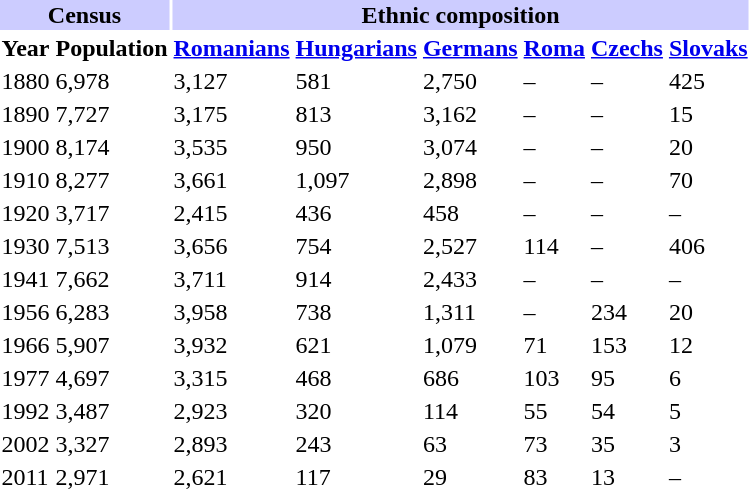<table class="toccolours">
<tr>
<th align="center" colspan="2" style="background:#ccccff;">Census</th>
<th align="center" colspan="6" style="background:#ccccff;">Ethnic composition</th>
</tr>
<tr>
<th>Year</th>
<th>Population</th>
<th><a href='#'>Romanians</a></th>
<th><a href='#'>Hungarians</a></th>
<th><a href='#'>Germans</a></th>
<th><a href='#'>Roma</a></th>
<th><a href='#'>Czechs</a></th>
<th><a href='#'>Slovaks</a></th>
</tr>
<tr>
<td>1880</td>
<td>6,978</td>
<td>3,127</td>
<td>581</td>
<td>2,750</td>
<td>–</td>
<td>–</td>
<td>425</td>
</tr>
<tr>
<td>1890</td>
<td>7,727</td>
<td>3,175</td>
<td>813</td>
<td>3,162</td>
<td>–</td>
<td>–</td>
<td>15</td>
</tr>
<tr>
<td>1900</td>
<td>8,174</td>
<td>3,535</td>
<td>950</td>
<td>3,074</td>
<td>–</td>
<td>–</td>
<td>20</td>
</tr>
<tr>
<td>1910</td>
<td>8,277</td>
<td>3,661</td>
<td>1,097</td>
<td>2,898</td>
<td>–</td>
<td>–</td>
<td>70</td>
</tr>
<tr>
<td>1920</td>
<td>3,717</td>
<td>2,415</td>
<td>436</td>
<td>458</td>
<td>–</td>
<td>–</td>
<td>–</td>
</tr>
<tr>
<td>1930</td>
<td>7,513</td>
<td>3,656</td>
<td>754</td>
<td>2,527</td>
<td>114</td>
<td>–</td>
<td>406</td>
</tr>
<tr>
<td>1941</td>
<td>7,662</td>
<td>3,711</td>
<td>914</td>
<td>2,433</td>
<td>–</td>
<td>–</td>
<td>–</td>
</tr>
<tr>
<td>1956</td>
<td>6,283</td>
<td>3,958</td>
<td>738</td>
<td>1,311</td>
<td>–</td>
<td>234</td>
<td>20</td>
</tr>
<tr>
<td>1966</td>
<td>5,907</td>
<td>3,932</td>
<td>621</td>
<td>1,079</td>
<td>71</td>
<td>153</td>
<td>12</td>
</tr>
<tr>
<td>1977</td>
<td>4,697</td>
<td>3,315</td>
<td>468</td>
<td>686</td>
<td>103</td>
<td>95</td>
<td>6</td>
</tr>
<tr>
<td>1992</td>
<td>3,487</td>
<td>2,923</td>
<td>320</td>
<td>114</td>
<td>55</td>
<td>54</td>
<td>5</td>
</tr>
<tr>
<td>2002</td>
<td>3,327</td>
<td>2,893</td>
<td>243</td>
<td>63</td>
<td>73</td>
<td>35</td>
<td>3</td>
</tr>
<tr>
<td>2011</td>
<td>2,971</td>
<td>2,621</td>
<td>117</td>
<td>29</td>
<td>83</td>
<td>13</td>
<td>–</td>
</tr>
</table>
